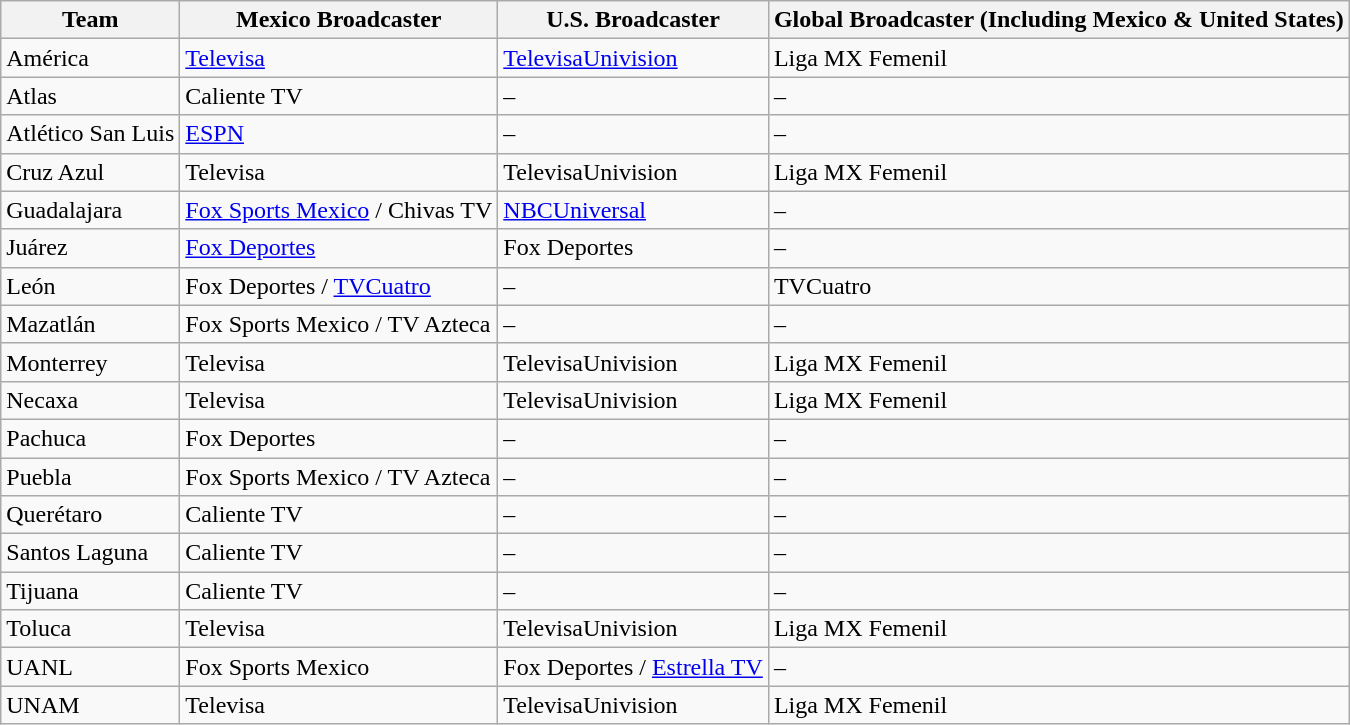<table class="wikitable sortable">
<tr>
<th>Team</th>
<th>Mexico Broadcaster</th>
<th>U.S. Broadcaster</th>
<th>Global Broadcaster (Including Mexico & United States)</th>
</tr>
<tr>
<td>América</td>
<td><a href='#'>Televisa</a></td>
<td><a href='#'>TelevisaUnivision</a></td>
<td>Liga MX Femenil</td>
</tr>
<tr>
<td>Atlas</td>
<td>Caliente TV</td>
<td>–</td>
<td>–</td>
</tr>
<tr>
<td>Atlético San Luis</td>
<td><a href='#'>ESPN</a></td>
<td>–</td>
<td>–</td>
</tr>
<tr>
<td>Cruz Azul</td>
<td>Televisa</td>
<td>TelevisaUnivision</td>
<td>Liga MX Femenil</td>
</tr>
<tr>
<td>Guadalajara</td>
<td><a href='#'>Fox Sports Mexico</a> / Chivas TV</td>
<td><a href='#'>NBCUniversal</a></td>
<td>–</td>
</tr>
<tr>
<td>Juárez</td>
<td><a href='#'>Fox Deportes</a></td>
<td>Fox Deportes</td>
<td>–</td>
</tr>
<tr>
<td>León</td>
<td>Fox Deportes / <a href='#'>TVCuatro</a></td>
<td>–</td>
<td>TVCuatro</td>
</tr>
<tr>
<td>Mazatlán</td>
<td>Fox Sports Mexico / TV Azteca</td>
<td>–</td>
<td>–</td>
</tr>
<tr>
<td>Monterrey</td>
<td>Televisa</td>
<td>TelevisaUnivision</td>
<td>Liga MX Femenil</td>
</tr>
<tr>
<td>Necaxa</td>
<td>Televisa</td>
<td>TelevisaUnivision</td>
<td>Liga MX Femenil</td>
</tr>
<tr>
<td>Pachuca</td>
<td>Fox Deportes</td>
<td>–</td>
<td>–</td>
</tr>
<tr>
<td>Puebla</td>
<td>Fox Sports Mexico / TV Azteca</td>
<td>–</td>
<td>–</td>
</tr>
<tr>
<td>Querétaro</td>
<td>Caliente TV</td>
<td>–</td>
<td>–</td>
</tr>
<tr>
<td>Santos Laguna</td>
<td>Caliente TV </td>
<td>–</td>
<td>–</td>
</tr>
<tr>
<td>Tijuana</td>
<td>Caliente TV</td>
<td>–</td>
<td>–</td>
</tr>
<tr>
<td>Toluca</td>
<td>Televisa</td>
<td>TelevisaUnivision</td>
<td>Liga MX Femenil</td>
</tr>
<tr>
<td>UANL</td>
<td>Fox Sports Mexico</td>
<td>Fox Deportes /  <a href='#'>Estrella TV</a></td>
<td>–</td>
</tr>
<tr>
<td>UNAM</td>
<td>Televisa</td>
<td>TelevisaUnivision</td>
<td>Liga MX Femenil</td>
</tr>
</table>
